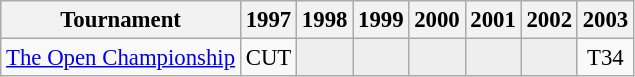<table class="wikitable" style="font-size:95%;text-align:center;">
<tr>
<th>Tournament</th>
<th>1997</th>
<th>1998</th>
<th>1999</th>
<th>2000</th>
<th>2001</th>
<th>2002</th>
<th>2003</th>
</tr>
<tr>
<td align=left><a href='#'>The Open Championship</a></td>
<td>CUT</td>
<td style="background:#eeeeee;"></td>
<td style="background:#eeeeee;"></td>
<td style="background:#eeeeee;"></td>
<td style="background:#eeeeee;"></td>
<td style="background:#eeeeee;"></td>
<td>T34</td>
</tr>
</table>
